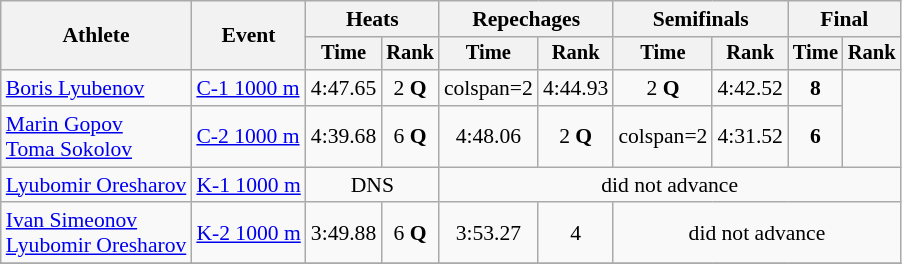<table class="wikitable" style="font-size:90%; text-align:center;">
<tr>
<th rowspan=2>Athlete</th>
<th rowspan=2>Event</th>
<th colspan=2>Heats</th>
<th colspan=2>Repechages</th>
<th colspan=2>Semifinals</th>
<th colspan=2>Final</th>
</tr>
<tr style="font-size:95%">
<th>Time</th>
<th>Rank</th>
<th>Time</th>
<th>Rank</th>
<th>Time</th>
<th>Rank</th>
<th>Time</th>
<th>Rank</th>
</tr>
<tr>
<td align=left rowspan=1><a href='#'>Boris Lyubenov</a></td>
<td align=left><a href='#'>C-1 1000 m</a></td>
<td>4:47.65</td>
<td>2 <strong>Q</strong></td>
<td>colspan=2 </td>
<td>4:44.93</td>
<td>2 <strong>Q</strong></td>
<td>4:42.52</td>
<td><strong>8</strong></td>
</tr>
<tr>
<td align=left rowspan=1><a href='#'>Marin Gopov</a><br><a href='#'>Toma Sokolov</a></td>
<td align=left><a href='#'>C-2 1000 m</a></td>
<td>4:39.68</td>
<td>6 <strong>Q</strong></td>
<td>4:48.06</td>
<td>2 <strong>Q</strong></td>
<td>colspan=2 </td>
<td>4:31.52</td>
<td><strong>6</strong></td>
</tr>
<tr>
<td align=left rowspan=1><a href='#'>Lyubomir Oresharov</a></td>
<td align=left><a href='#'>K-1 1000 m</a></td>
<td colspan=2>DNS</td>
<td colspan=6>did not advance</td>
</tr>
<tr>
<td align=left rowspan=1><a href='#'>Ivan Simeonov</a><br> <a href='#'>Lyubomir Oresharov</a></td>
<td align=left><a href='#'>K-2 1000 m</a></td>
<td>3:49.88</td>
<td>6 <strong>Q</strong></td>
<td>3:53.27</td>
<td>4</td>
<td colspan=4>did not advance</td>
</tr>
<tr>
</tr>
</table>
